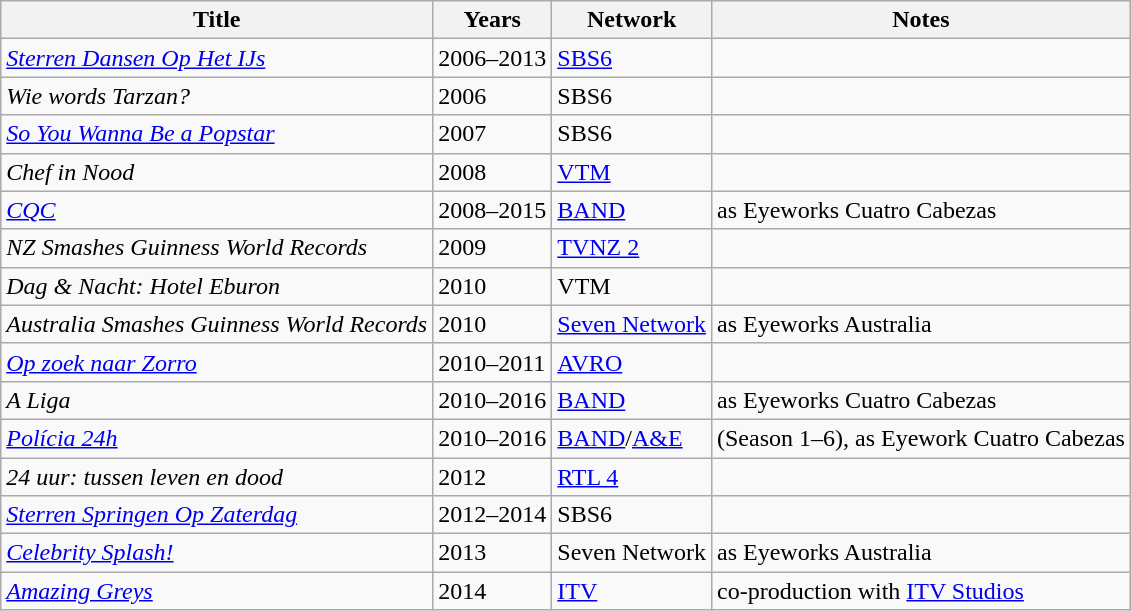<table class="wikitable sortable">
<tr>
<th>Title</th>
<th>Years</th>
<th>Network</th>
<th>Notes</th>
</tr>
<tr>
<td><em><a href='#'>Sterren Dansen Op Het IJs</a></em></td>
<td>2006–2013</td>
<td><a href='#'>SBS6</a></td>
<td></td>
</tr>
<tr>
<td><em>Wie words Tarzan?</em></td>
<td>2006</td>
<td>SBS6</td>
</tr>
<tr>
<td><em><a href='#'>So You Wanna Be a Popstar</a></em></td>
<td>2007</td>
<td>SBS6</td>
<td></td>
</tr>
<tr>
<td><em>Chef in Nood</em></td>
<td>2008</td>
<td><a href='#'>VTM</a></td>
<td></td>
</tr>
<tr>
<td><a href='#'><em>CQC</em></a></td>
<td>2008–2015</td>
<td><a href='#'>BAND</a></td>
<td>as Eyeworks Cuatro Cabezas</td>
</tr>
<tr>
<td><em>NZ Smashes Guinness World Records</em></td>
<td>2009</td>
<td><a href='#'>TVNZ 2</a></td>
<td></td>
</tr>
<tr>
<td><em>Dag & Nacht: Hotel Eburon</em></td>
<td>2010</td>
<td>VTM</td>
<td></td>
</tr>
<tr>
<td><em>Australia Smashes Guinness World Records</em></td>
<td>2010</td>
<td><a href='#'>Seven Network</a></td>
<td>as Eyeworks Australia</td>
</tr>
<tr>
<td><em><a href='#'>Op zoek naar Zorro</a></em></td>
<td>2010–2011</td>
<td><a href='#'>AVRO</a></td>
<td></td>
</tr>
<tr>
<td><em>A Liga</em></td>
<td>2010–2016</td>
<td><a href='#'>BAND</a></td>
<td>as Eyeworks Cuatro Cabezas</td>
</tr>
<tr>
<td><em><a href='#'>Polícia 24h</a></em></td>
<td>2010–2016</td>
<td><a href='#'>BAND</a>/<a href='#'>A&E</a></td>
<td>(Season 1–6), as Eyework Cuatro Cabezas</td>
</tr>
<tr>
<td><em>24 uur: tussen leven en dood</em></td>
<td>2012</td>
<td><a href='#'>RTL 4</a></td>
<td></td>
</tr>
<tr>
<td><em><a href='#'>Sterren Springen Op Zaterdag</a></em></td>
<td>2012–2014</td>
<td>SBS6</td>
<td></td>
</tr>
<tr>
<td><em><a href='#'>Celebrity Splash!</a></em></td>
<td>2013</td>
<td>Seven Network</td>
<td>as Eyeworks Australia</td>
</tr>
<tr>
<td><em><a href='#'>Amazing Greys</a></em></td>
<td>2014</td>
<td><a href='#'>ITV</a></td>
<td>co-production with <a href='#'>ITV Studios</a></td>
</tr>
</table>
